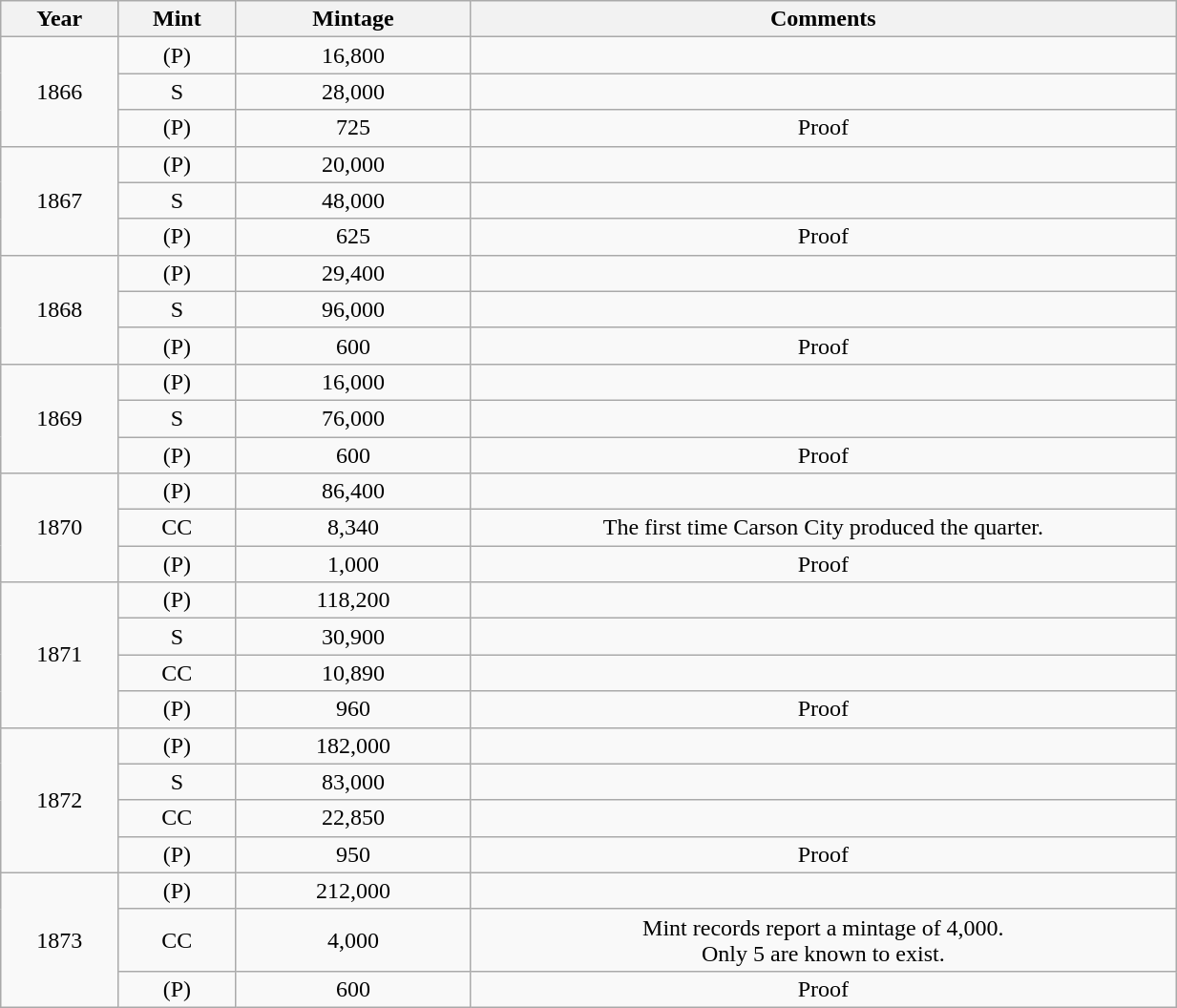<table class="wikitable sortable" style="min-width:65%; text-align:center;">
<tr>
<th width="10%">Year</th>
<th width="10%">Mint</th>
<th width="20%">Mintage</th>
<th width="60%">Comments</th>
</tr>
<tr>
<td rowspan="3">1866</td>
<td>(P)</td>
<td>16,800</td>
<td></td>
</tr>
<tr>
<td>S</td>
<td>28,000</td>
<td></td>
</tr>
<tr>
<td>(P)</td>
<td>725</td>
<td>Proof</td>
</tr>
<tr>
<td rowspan="3">1867</td>
<td>(P)</td>
<td>20,000</td>
<td></td>
</tr>
<tr>
<td>S</td>
<td>48,000</td>
<td></td>
</tr>
<tr>
<td>(P)</td>
<td>625</td>
<td>Proof</td>
</tr>
<tr>
<td rowspan="3">1868</td>
<td>(P)</td>
<td>29,400</td>
<td></td>
</tr>
<tr>
<td>S</td>
<td>96,000</td>
<td></td>
</tr>
<tr>
<td>(P)</td>
<td>600</td>
<td>Proof</td>
</tr>
<tr>
<td rowspan="3">1869</td>
<td>(P)</td>
<td>16,000</td>
<td></td>
</tr>
<tr>
<td>S</td>
<td>76,000</td>
<td></td>
</tr>
<tr>
<td>(P)</td>
<td>600</td>
<td>Proof</td>
</tr>
<tr>
<td rowspan="3">1870</td>
<td>(P)</td>
<td>86,400</td>
<td></td>
</tr>
<tr>
<td>CC</td>
<td>8,340</td>
<td>The first time Carson City produced the quarter.</td>
</tr>
<tr>
<td>(P)</td>
<td>1,000</td>
<td>Proof</td>
</tr>
<tr>
<td rowspan="4">1871</td>
<td>(P)</td>
<td>118,200</td>
<td></td>
</tr>
<tr>
<td>S</td>
<td>30,900</td>
<td></td>
</tr>
<tr>
<td>CC</td>
<td>10,890</td>
<td></td>
</tr>
<tr>
<td>(P)</td>
<td>960</td>
<td>Proof</td>
</tr>
<tr>
<td rowspan="4">1872</td>
<td>(P)</td>
<td>182,000</td>
<td></td>
</tr>
<tr>
<td>S</td>
<td>83,000</td>
<td></td>
</tr>
<tr>
<td>CC</td>
<td>22,850</td>
<td></td>
</tr>
<tr>
<td>(P)</td>
<td>950</td>
<td>Proof</td>
</tr>
<tr>
<td rowspan="3">1873</td>
<td>(P)</td>
<td>212,000</td>
<td></td>
</tr>
<tr>
<td>CC</td>
<td>4,000</td>
<td>Mint records report a mintage of 4,000.<br>Only 5 are known to exist.</td>
</tr>
<tr>
<td>(P)</td>
<td>600</td>
<td>Proof</td>
</tr>
</table>
